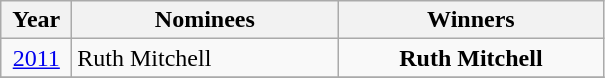<table class="wikitable">
<tr>
<th width=40 align=center>Year</th>
<th width=170>Nominees</th>
<th width=170>Winners</th>
</tr>
<tr>
<td align=center><a href='#'>2011</a></td>
<td>Ruth Mitchell</td>
<td align=center><strong>Ruth Mitchell</strong></td>
</tr>
<tr>
</tr>
</table>
